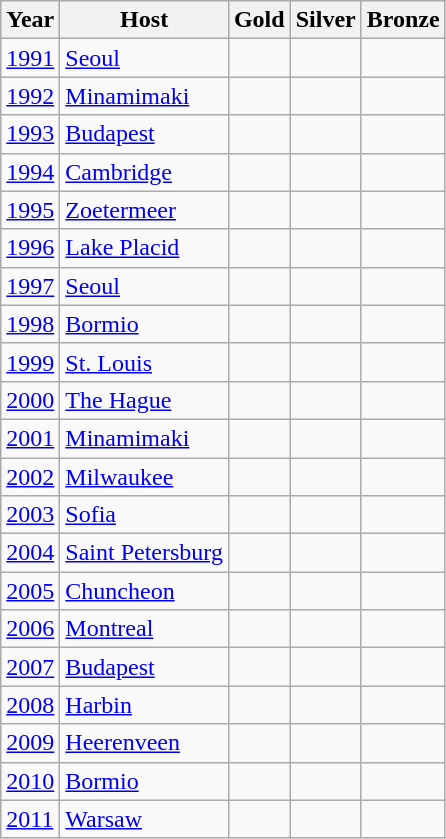<table class=wikitable>
<tr>
<th>Year</th>
<th>Host</th>
<th>Gold</th>
<th>Silver</th>
<th>Bronze</th>
</tr>
<tr>
<td><a href='#'>1991</a></td>
<td><a href='#'>Seoul</a></td>
<td></td>
<td></td>
<td></td>
</tr>
<tr>
<td><a href='#'>1992</a></td>
<td><a href='#'>Minamimaki</a></td>
<td></td>
<td></td>
<td></td>
</tr>
<tr>
<td><a href='#'>1993</a></td>
<td><a href='#'>Budapest</a></td>
<td></td>
<td></td>
<td></td>
</tr>
<tr>
<td><a href='#'>1994</a></td>
<td><a href='#'>Cambridge</a></td>
<td></td>
<td></td>
<td></td>
</tr>
<tr>
<td><a href='#'>1995</a></td>
<td><a href='#'>Zoetermeer</a></td>
<td></td>
<td></td>
<td></td>
</tr>
<tr>
<td><a href='#'>1996</a></td>
<td><a href='#'>Lake Placid</a></td>
<td></td>
<td></td>
<td></td>
</tr>
<tr>
<td><a href='#'>1997</a></td>
<td><a href='#'>Seoul</a></td>
<td></td>
<td></td>
<td></td>
</tr>
<tr>
<td><a href='#'>1998</a></td>
<td><a href='#'>Bormio</a></td>
<td></td>
<td></td>
<td></td>
</tr>
<tr>
<td><a href='#'>1999</a></td>
<td><a href='#'>St. Louis</a></td>
<td></td>
<td></td>
<td></td>
</tr>
<tr>
<td><a href='#'>2000</a></td>
<td><a href='#'>The Hague</a></td>
<td></td>
<td></td>
<td></td>
</tr>
<tr>
<td><a href='#'>2001</a></td>
<td><a href='#'>Minamimaki</a></td>
<td></td>
<td></td>
<td></td>
</tr>
<tr>
<td><a href='#'>2002</a></td>
<td><a href='#'>Milwaukee</a></td>
<td></td>
<td></td>
<td></td>
</tr>
<tr>
<td><a href='#'>2003</a></td>
<td><a href='#'>Sofia</a></td>
<td></td>
<td></td>
<td></td>
</tr>
<tr>
<td><a href='#'>2004</a></td>
<td><a href='#'>Saint Petersburg</a></td>
<td></td>
<td></td>
<td></td>
</tr>
<tr>
<td><a href='#'>2005</a></td>
<td><a href='#'>Chuncheon</a></td>
<td></td>
<td></td>
<td></td>
</tr>
<tr>
<td><a href='#'>2006</a></td>
<td><a href='#'>Montreal</a></td>
<td></td>
<td></td>
<td></td>
</tr>
<tr>
<td><a href='#'>2007</a></td>
<td><a href='#'>Budapest</a></td>
<td></td>
<td></td>
<td></td>
</tr>
<tr>
<td><a href='#'>2008</a></td>
<td><a href='#'>Harbin</a></td>
<td></td>
<td></td>
<td></td>
</tr>
<tr>
<td><a href='#'>2009</a></td>
<td><a href='#'>Heerenveen</a></td>
<td></td>
<td></td>
<td></td>
</tr>
<tr>
<td><a href='#'>2010</a></td>
<td><a href='#'>Bormio</a></td>
<td></td>
<td></td>
<td></td>
</tr>
<tr>
<td><a href='#'>2011</a></td>
<td><a href='#'>Warsaw</a></td>
<td></td>
<td></td>
<td></td>
</tr>
</table>
